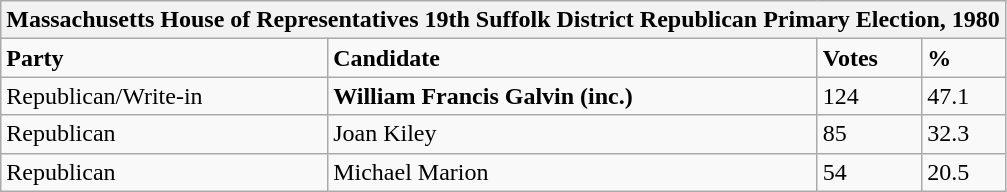<table class="wikitable">
<tr>
<th colspan="4">Massachusetts House of Representatives 19th Suffolk District Republican Primary Election, 1980</th>
</tr>
<tr>
<td><strong>Party</strong></td>
<td><strong>Candidate</strong></td>
<td><strong>Votes</strong></td>
<td><strong>%</strong></td>
</tr>
<tr>
<td>Republican/Write-in</td>
<td><strong>William Francis Galvin (inc.)</strong></td>
<td>124</td>
<td>47.1</td>
</tr>
<tr>
<td>Republican</td>
<td>Joan Kiley</td>
<td>85</td>
<td>32.3</td>
</tr>
<tr>
<td>Republican</td>
<td>Michael Marion</td>
<td>54</td>
<td>20.5</td>
</tr>
</table>
